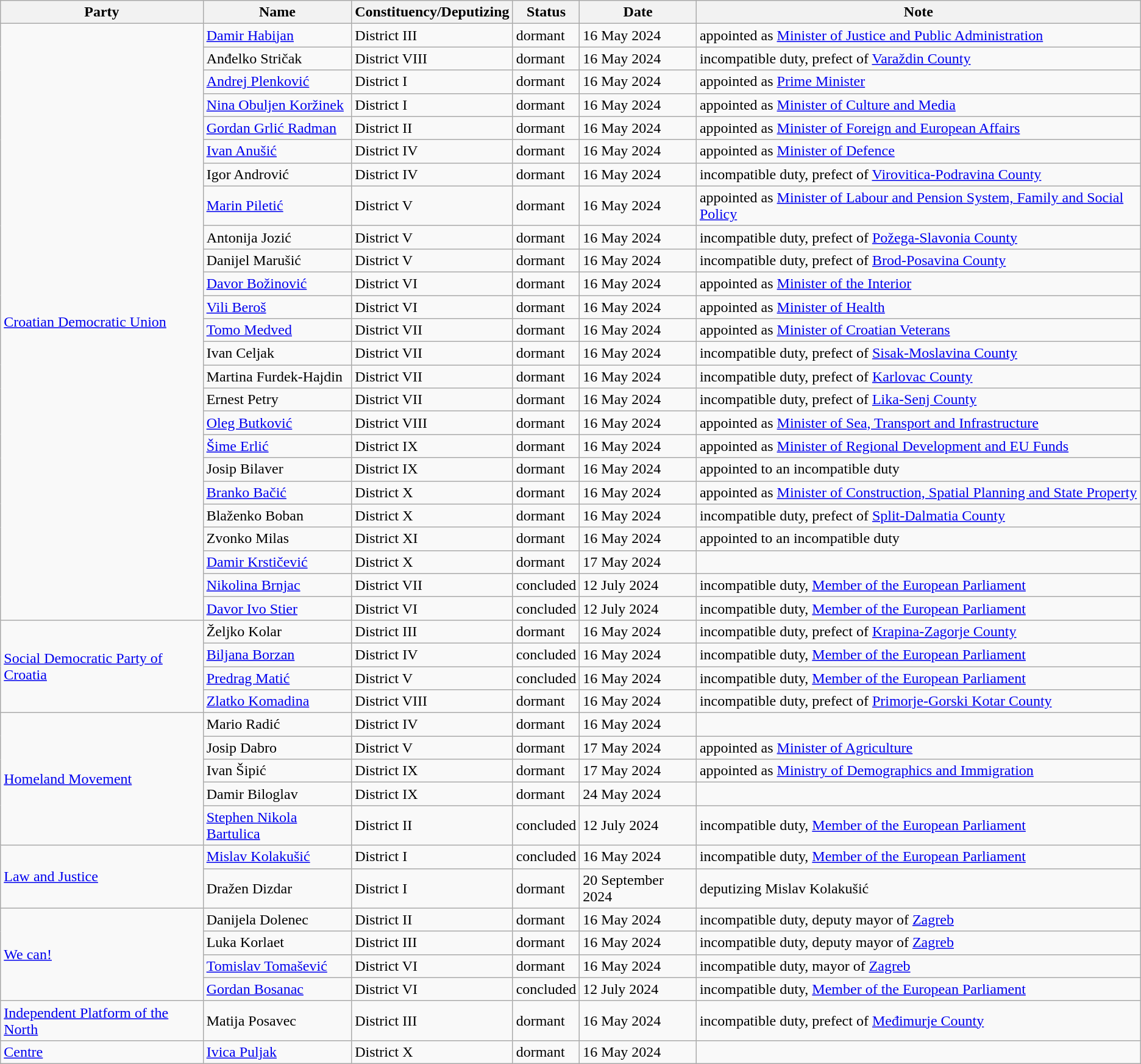<table class="wikitable sortable">
<tr>
<th>Party</th>
<th>Name</th>
<th>Constituency/Deputizing</th>
<th>Status</th>
<th>Date</th>
<th>Note</th>
</tr>
<tr>
<td rowspan="25"><a href='#'>Croatian Democratic Union</a></td>
<td><a href='#'>Damir Habijan</a></td>
<td>District III</td>
<td>dormant</td>
<td>16 May 2024</td>
<td>appointed as <a href='#'>Minister of Justice and Public Administration</a></td>
</tr>
<tr>
<td>Anđelko Stričak</td>
<td>District VIII</td>
<td>dormant</td>
<td>16 May 2024</td>
<td>incompatible duty, prefect of <a href='#'>Varaždin County</a></td>
</tr>
<tr>
<td><a href='#'>Andrej Plenković</a></td>
<td>District I</td>
<td>dormant</td>
<td>16 May 2024</td>
<td>appointed as <a href='#'>Prime Minister</a></td>
</tr>
<tr>
<td><a href='#'>Nina Obuljen Koržinek</a></td>
<td>District I</td>
<td>dormant</td>
<td>16 May 2024</td>
<td>appointed as <a href='#'>Minister of Culture and Media</a></td>
</tr>
<tr>
<td><a href='#'>Gordan Grlić Radman</a></td>
<td>District II</td>
<td>dormant</td>
<td>16 May 2024</td>
<td>appointed as <a href='#'>Minister of Foreign and European Affairs</a></td>
</tr>
<tr>
<td><a href='#'>Ivan Anušić</a></td>
<td>District IV</td>
<td>dormant</td>
<td>16 May 2024</td>
<td>appointed as <a href='#'>Minister of Defence</a></td>
</tr>
<tr>
<td>Igor Andrović</td>
<td>District IV</td>
<td>dormant</td>
<td>16 May 2024</td>
<td>incompatible duty, prefect of <a href='#'>Virovitica-Podravina County</a></td>
</tr>
<tr>
<td><a href='#'>Marin Piletić</a></td>
<td>District V</td>
<td>dormant</td>
<td>16 May 2024</td>
<td>appointed as <a href='#'>Minister of Labour and Pension System, Family and Social Policy</a></td>
</tr>
<tr>
<td>Antonija Jozić</td>
<td>District V</td>
<td>dormant</td>
<td>16 May 2024</td>
<td>incompatible duty, prefect of <a href='#'>Požega-Slavonia County</a></td>
</tr>
<tr>
<td>Danijel Marušić</td>
<td>District V</td>
<td>dormant</td>
<td>16 May 2024</td>
<td>incompatible duty, prefect of <a href='#'>Brod-Posavina County</a></td>
</tr>
<tr>
<td><a href='#'>Davor Božinović</a></td>
<td>District VI</td>
<td>dormant</td>
<td>16 May 2024</td>
<td>appointed as <a href='#'>Minister of the Interior</a></td>
</tr>
<tr>
<td><a href='#'>Vili Beroš</a></td>
<td>District VI</td>
<td>dormant</td>
<td>16 May 2024</td>
<td>appointed as <a href='#'>Minister of Health</a></td>
</tr>
<tr>
<td><a href='#'>Tomo Medved</a></td>
<td>District VII</td>
<td>dormant</td>
<td>16 May 2024</td>
<td>appointed as <a href='#'>Minister of Croatian Veterans</a></td>
</tr>
<tr>
<td>Ivan Celjak</td>
<td>District VII</td>
<td>dormant</td>
<td>16 May 2024</td>
<td>incompatible duty, prefect of <a href='#'>Sisak-Moslavina County</a></td>
</tr>
<tr>
<td>Martina Furdek-Hajdin</td>
<td>District VII</td>
<td>dormant</td>
<td>16 May 2024</td>
<td>incompatible duty, prefect of <a href='#'>Karlovac County</a></td>
</tr>
<tr>
<td>Ernest Petry</td>
<td>District VII</td>
<td>dormant</td>
<td>16 May 2024</td>
<td>incompatible duty, prefect of <a href='#'>Lika-Senj County</a></td>
</tr>
<tr>
<td><a href='#'>Oleg Butković</a></td>
<td>District VIII</td>
<td>dormant</td>
<td>16 May 2024</td>
<td>appointed as <a href='#'>Minister of Sea, Transport and Infrastructure</a></td>
</tr>
<tr>
<td><a href='#'>Šime Erlić</a></td>
<td>District IX</td>
<td>dormant</td>
<td>16 May 2024</td>
<td>appointed as <a href='#'>Minister of Regional Development and EU Funds</a></td>
</tr>
<tr>
<td>Josip Bilaver</td>
<td>District IX</td>
<td>dormant</td>
<td>16 May 2024</td>
<td>appointed to an incompatible duty</td>
</tr>
<tr>
<td><a href='#'>Branko Bačić</a></td>
<td>District X</td>
<td>dormant</td>
<td>16 May 2024</td>
<td>appointed as <a href='#'>Minister of Construction, Spatial Planning and State Property</a></td>
</tr>
<tr>
<td>Blaženko Boban</td>
<td>District X</td>
<td>dormant</td>
<td>16 May 2024</td>
<td>incompatible duty, prefect of <a href='#'>Split-Dalmatia County</a></td>
</tr>
<tr>
<td>Zvonko Milas</td>
<td>District XI</td>
<td>dormant</td>
<td>16 May 2024</td>
<td>appointed to an incompatible duty</td>
</tr>
<tr>
<td><a href='#'>Damir Krstičević</a></td>
<td>District X</td>
<td>dormant</td>
<td>17 May 2024</td>
<td></td>
</tr>
<tr>
<td><a href='#'>Nikolina Brnjac</a></td>
<td>District VII</td>
<td>concluded</td>
<td>12 July 2024</td>
<td>incompatible duty, <a href='#'>Member of the European Parliament</a></td>
</tr>
<tr>
<td><a href='#'>Davor Ivo Stier</a></td>
<td>District VI</td>
<td>concluded</td>
<td>12 July 2024</td>
<td>incompatible duty, <a href='#'>Member of the European Parliament</a></td>
</tr>
<tr>
<td rowspan="4"><a href='#'>Social Democratic Party of Croatia</a></td>
<td>Željko Kolar</td>
<td>District III</td>
<td>dormant</td>
<td>16 May 2024</td>
<td>incompatible duty, prefect of <a href='#'>Krapina-Zagorje County</a></td>
</tr>
<tr>
<td><a href='#'>Biljana Borzan</a></td>
<td>District IV</td>
<td>concluded</td>
<td>16 May 2024</td>
<td>incompatible duty, <a href='#'>Member of the European Parliament</a></td>
</tr>
<tr>
<td><a href='#'>Predrag Matić</a></td>
<td>District V</td>
<td>concluded</td>
<td>16 May 2024</td>
<td>incompatible duty, <a href='#'>Member of the European Parliament</a></td>
</tr>
<tr>
<td><a href='#'>Zlatko Komadina</a></td>
<td>District VIII</td>
<td>dormant</td>
<td>16 May 2024</td>
<td>incompatible duty, prefect of <a href='#'>Primorje-Gorski Kotar County</a></td>
</tr>
<tr>
<td rowspan="5"><a href='#'>Homeland Movement</a></td>
<td>Mario Radić</td>
<td>District IV</td>
<td>dormant</td>
<td>16 May 2024</td>
<td></td>
</tr>
<tr>
<td>Josip Dabro</td>
<td>District V</td>
<td>dormant</td>
<td>17 May 2024</td>
<td>appointed as <a href='#'>Minister of Agriculture</a></td>
</tr>
<tr>
<td>Ivan Šipić</td>
<td>District IX</td>
<td>dormant</td>
<td>17 May 2024</td>
<td>appointed as <a href='#'>Ministry of Demographics and Immigration</a></td>
</tr>
<tr>
<td>Damir Biloglav</td>
<td>District IX</td>
<td>dormant</td>
<td>24 May 2024</td>
<td></td>
</tr>
<tr>
<td><a href='#'>Stephen Nikola Bartulica</a></td>
<td>District II</td>
<td>concluded</td>
<td>12 July 2024</td>
<td>incompatible duty, <a href='#'>Member of the European Parliament</a></td>
</tr>
<tr>
<td rowspan="2"><a href='#'>Law and Justice</a></td>
<td><a href='#'>Mislav Kolakušić</a></td>
<td>District I</td>
<td>concluded</td>
<td>16 May 2024</td>
<td>incompatible duty, <a href='#'>Member of the European Parliament</a></td>
</tr>
<tr>
<td>Dražen Dizdar</td>
<td>District I</td>
<td>dormant</td>
<td>20 September 2024</td>
<td>deputizing Mislav Kolakušić</td>
</tr>
<tr>
<td rowspan="4"><a href='#'>We can!</a></td>
<td>Danijela Dolenec</td>
<td>District II</td>
<td>dormant</td>
<td>16 May 2024</td>
<td>incompatible duty, deputy mayor of <a href='#'>Zagreb</a></td>
</tr>
<tr>
<td>Luka Korlaet</td>
<td>District III</td>
<td>dormant</td>
<td>16 May 2024</td>
<td>incompatible duty, deputy mayor of <a href='#'>Zagreb</a></td>
</tr>
<tr>
<td><a href='#'>Tomislav Tomašević</a></td>
<td>District VI</td>
<td>dormant</td>
<td>16 May 2024</td>
<td>incompatible duty, mayor of <a href='#'>Zagreb</a></td>
</tr>
<tr>
<td><a href='#'>Gordan Bosanac</a></td>
<td>District VI</td>
<td>concluded</td>
<td>12 July 2024</td>
<td>incompatible duty, <a href='#'>Member of the European Parliament</a></td>
</tr>
<tr>
<td><a href='#'>Independent Platform of the North</a></td>
<td>Matija Posavec</td>
<td>District III</td>
<td>dormant</td>
<td>16 May 2024</td>
<td>incompatible duty, prefect of <a href='#'>Međimurje County</a></td>
</tr>
<tr>
<td><a href='#'>Centre</a></td>
<td><a href='#'>Ivica Puljak</a></td>
<td>District X</td>
<td>dormant</td>
<td>16 May 2024</td>
<td></td>
</tr>
</table>
